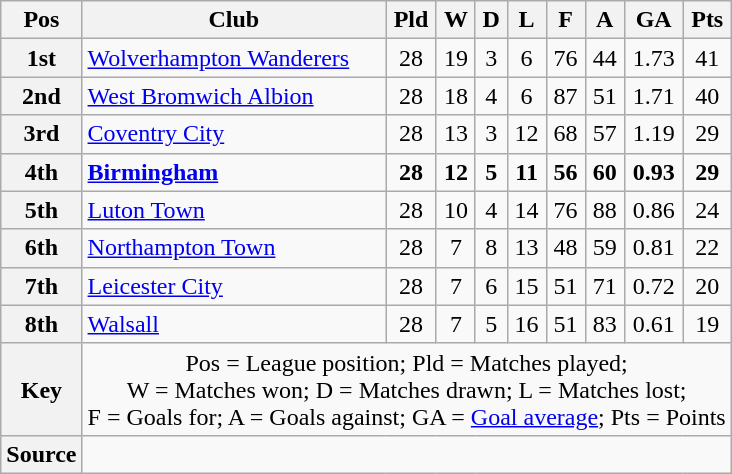<table class=wikitable style=text-align:center>
<tr>
<th scope=col>Pos</th>
<th scope=col>Club</th>
<th scope=col>Pld</th>
<th scope=col>W</th>
<th scope=col>D</th>
<th scope=col>L</th>
<th scope=col>F</th>
<th scope=col>A</th>
<th scope=col>GA</th>
<th scope=col>Pts</th>
</tr>
<tr>
<th scope=row>1st</th>
<td style=text-align:left><a href='#'>Wolverhampton Wanderers</a></td>
<td>28</td>
<td>19</td>
<td>3</td>
<td>6</td>
<td>76</td>
<td>44</td>
<td>1.73</td>
<td>41</td>
</tr>
<tr>
<th scope=row>2nd</th>
<td style=text-align:left><a href='#'>West Bromwich Albion</a></td>
<td>28</td>
<td>18</td>
<td>4</td>
<td>6</td>
<td>87</td>
<td>51</td>
<td>1.71</td>
<td>40</td>
</tr>
<tr>
<th scope=row>3rd</th>
<td style=text-align:left><a href='#'>Coventry City</a></td>
<td>28</td>
<td>13</td>
<td>3</td>
<td>12</td>
<td>68</td>
<td>57</td>
<td>1.19</td>
<td>29</td>
</tr>
<tr style=font-weight:bold>
<th scope=row>4th</th>
<td style=text-align:left><a href='#'>Birmingham</a></td>
<td>28</td>
<td>12</td>
<td>5</td>
<td>11</td>
<td>56</td>
<td>60</td>
<td>0.93</td>
<td>29</td>
</tr>
<tr>
<th scope=row>5th</th>
<td style=text-align:left><a href='#'>Luton Town</a></td>
<td>28</td>
<td>10</td>
<td>4</td>
<td>14</td>
<td>76</td>
<td>88</td>
<td>0.86</td>
<td>24</td>
</tr>
<tr>
<th scope=row>6th</th>
<td style=text-align:left><a href='#'>Northampton Town</a></td>
<td>28</td>
<td>7</td>
<td>8</td>
<td>13</td>
<td>48</td>
<td>59</td>
<td>0.81</td>
<td>22</td>
</tr>
<tr>
<th scope=row>7th</th>
<td style=text-align:left><a href='#'>Leicester City</a></td>
<td>28</td>
<td>7</td>
<td>6</td>
<td>15</td>
<td>51</td>
<td>71</td>
<td>0.72</td>
<td>20</td>
</tr>
<tr>
<th scope=row>8th</th>
<td style=text-align:left><a href='#'>Walsall</a></td>
<td>28</td>
<td>7</td>
<td>5</td>
<td>16</td>
<td>51</td>
<td>83</td>
<td>0.61</td>
<td>19</td>
</tr>
<tr>
<th scope=row>Key</th>
<td colspan=9>Pos = League position; Pld = Matches played;<br>W = Matches won; D = Matches drawn; L = Matches lost;<br>F = Goals for; A = Goals against; GA = <a href='#'>Goal average</a>; Pts = Points</td>
</tr>
<tr>
<th scope=row>Source</th>
<td colspan=9></td>
</tr>
</table>
